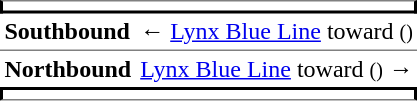<table table border=0 cellspacing=0 cellpadding=3>
<tr>
<td style="border-top:solid 1px gray;border-right:solid 2px black;border-left:solid 2px black;border-bottom:solid 2px black;text-align:center;" colspan=2></td>
</tr>
<tr>
<td style="border-bottom:solid 1px gray;"><span><strong>Southbound</strong></span></td>
<td style="border-bottom:solid 1px gray;">← <a href='#'>Lynx Blue Line</a> toward  <small>()</small></td>
</tr>
<tr>
<td style="border-bottom:solid 0px gray;"><span><strong>Northbound</strong></span></td>
<td style="border-bottom:solid 0px gray;"><a href='#'>Lynx Blue Line</a> toward  <small>()</small> →</td>
</tr>
<tr>
<td style="border-top:solid 2px black;border-right:solid 2px black;border-left:solid 2px black;border-bottom:solid 1px gray;text-align:center;" colspan=2></td>
</tr>
</table>
